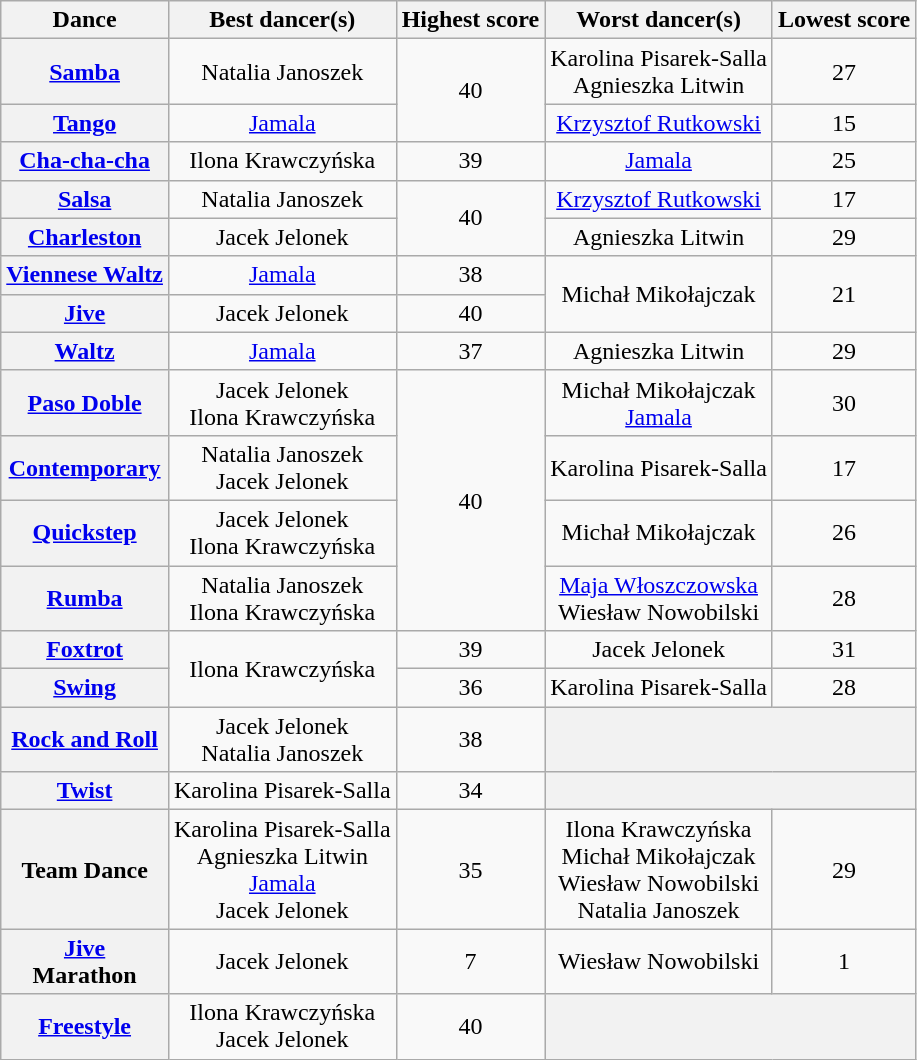<table class="wikitable sortable" style="text-align:center;">
<tr>
<th>Dance</th>
<th>Best dancer(s)</th>
<th>Highest score</th>
<th>Worst dancer(s)</th>
<th>Lowest score</th>
</tr>
<tr>
<th><a href='#'>Samba</a></th>
<td>Natalia Janoszek</td>
<td rowspan="2">40</td>
<td>Karolina Pisarek-Salla<br>Agnieszka Litwin</td>
<td>27</td>
</tr>
<tr>
<th><a href='#'>Tango</a></th>
<td><a href='#'>Jamala</a></td>
<td><a href='#'>Krzysztof Rutkowski</a></td>
<td>15</td>
</tr>
<tr>
<th><a href='#'>Cha-cha-cha</a></th>
<td>Ilona Krawczyńska</td>
<td>39</td>
<td><a href='#'>Jamala</a></td>
<td>25</td>
</tr>
<tr>
<th><a href='#'>Salsa</a></th>
<td>Natalia Janoszek</td>
<td rowspan="2">40</td>
<td><a href='#'>Krzysztof Rutkowski</a></td>
<td>17</td>
</tr>
<tr>
<th><a href='#'>Charleston</a></th>
<td>Jacek Jelonek</td>
<td>Agnieszka Litwin</td>
<td>29</td>
</tr>
<tr>
<th><a href='#'>Viennese Waltz</a></th>
<td><a href='#'>Jamala</a></td>
<td>38</td>
<td rowspan="2">Michał Mikołajczak</td>
<td rowspan="2">21</td>
</tr>
<tr>
<th><a href='#'>Jive</a></th>
<td>Jacek Jelonek</td>
<td>40</td>
</tr>
<tr>
<th><a href='#'>Waltz</a></th>
<td><a href='#'>Jamala</a></td>
<td>37</td>
<td>Agnieszka Litwin</td>
<td>29</td>
</tr>
<tr>
<th><a href='#'>Paso Doble</a></th>
<td>Jacek Jelonek<br>Ilona Krawczyńska</td>
<td rowspan="4">40</td>
<td>Michał Mikołajczak<br><a href='#'>Jamala</a></td>
<td>30</td>
</tr>
<tr>
<th><a href='#'>Contemporary</a></th>
<td>Natalia Janoszek<br>Jacek Jelonek</td>
<td>Karolina Pisarek-Salla</td>
<td>17</td>
</tr>
<tr>
<th><a href='#'>Quickstep</a></th>
<td>Jacek Jelonek<br>Ilona Krawczyńska</td>
<td>Michał Mikołajczak</td>
<td>26</td>
</tr>
<tr>
<th><a href='#'>Rumba</a></th>
<td>Natalia Janoszek<br>Ilona Krawczyńska</td>
<td><a href='#'>Maja Włoszczowska</a><br>Wiesław Nowobilski</td>
<td>28</td>
</tr>
<tr>
<th><a href='#'>Foxtrot</a></th>
<td rowspan="2">Ilona Krawczyńska</td>
<td>39</td>
<td>Jacek Jelonek</td>
<td>31</td>
</tr>
<tr>
<th><a href='#'>Swing</a></th>
<td>36</td>
<td>Karolina Pisarek-Salla</td>
<td>28</td>
</tr>
<tr>
<th><a href='#'>Rock and Roll</a></th>
<td>Jacek Jelonek<br>Natalia Janoszek</td>
<td>38</td>
<th colspan="2"></th>
</tr>
<tr>
<th><a href='#'>Twist</a></th>
<td>Karolina Pisarek-Salla</td>
<td>34</td>
<th colspan="2"></th>
</tr>
<tr>
<th>Team Dance</th>
<td>Karolina Pisarek-Salla<br>Agnieszka Litwin<br><a href='#'>Jamala</a><br>Jacek Jelonek</td>
<td>35</td>
<td>Ilona Krawczyńska<br>Michał Mikołajczak<br>Wiesław Nowobilski<br>Natalia Janoszek</td>
<td>29</td>
</tr>
<tr>
<th><a href='#'>Jive</a><br>Marathon</th>
<td>Jacek Jelonek</td>
<td>7</td>
<td>Wiesław Nowobilski</td>
<td>1</td>
</tr>
<tr>
<th><a href='#'>Freestyle</a></th>
<td>Ilona Krawczyńska<br>Jacek Jelonek</td>
<td>40</td>
<th colspan="2"></th>
</tr>
</table>
